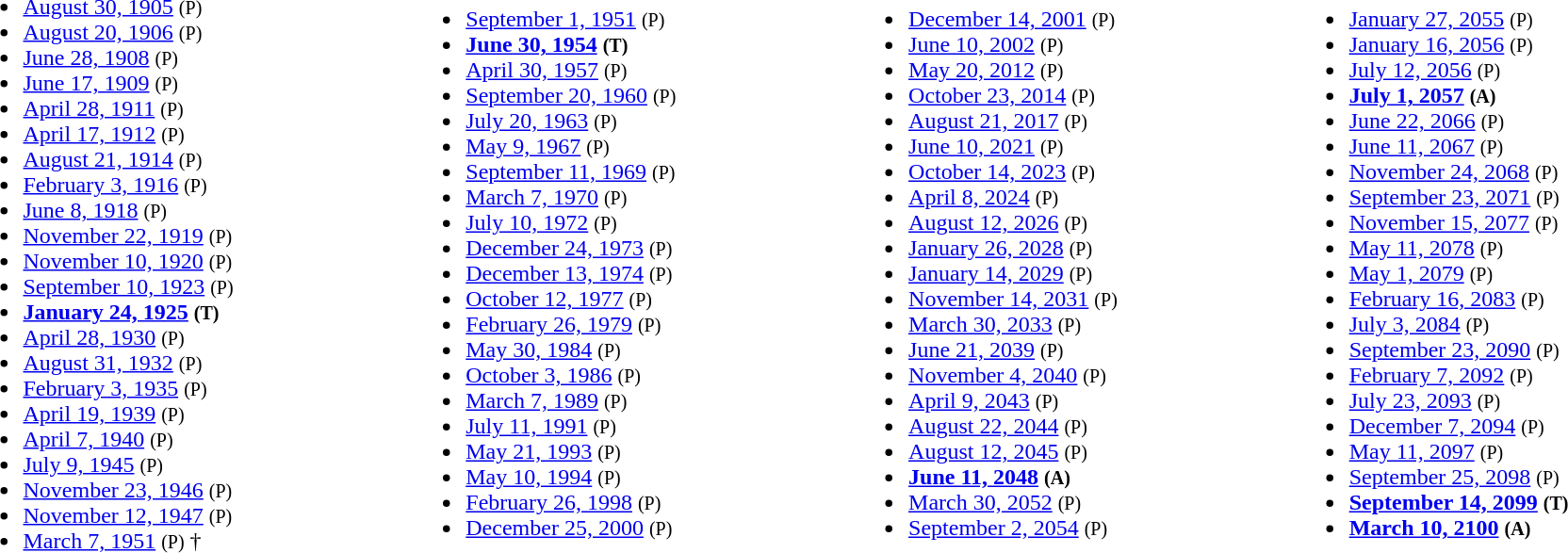<table style="width:100%;">
<tr>
<td><br><ul><li><a href='#'>August 30, 1905</a> <small>(P)</small></li><li><a href='#'>August 20, 1906</a> <small>(P)</small></li><li><a href='#'>June 28, 1908</a> <small>(P)</small></li><li><a href='#'>June 17, 1909</a> <small>(P)</small></li><li><a href='#'>April 28, 1911</a> <small>(P)</small></li><li><a href='#'>April 17, 1912</a> <small>(P)</small></li><li><a href='#'>August 21, 1914</a> <small>(P)</small></li><li><a href='#'>February 3, 1916</a> <small>(P)</small></li><li><a href='#'>June 8, 1918</a> <small>(P)</small></li><li><a href='#'>November 22, 1919</a> <small>(P)</small></li><li><a href='#'>November 10, 1920</a> <small>(P)</small></li><li><a href='#'>September 10, 1923</a> <small>(P)</small></li><li><strong><a href='#'>January 24, 1925</a> <small>(T)</small></strong></li><li><a href='#'>April 28, 1930</a> <small>(P)</small></li><li><a href='#'>August 31, 1932</a> <small>(P)</small></li><li><a href='#'>February 3, 1935</a> <small>(P)</small></li><li><a href='#'>April 19, 1939</a> <small>(P)</small></li><li><a href='#'>April 7, 1940</a> <small>(P)</small></li><li><a href='#'>July 9, 1945</a> <small>(P)</small></li><li><a href='#'>November 23, 1946</a> <small>(P)</small></li><li><a href='#'>November 12, 1947</a> <small>(P)</small></li><li><a href='#'>March 7, 1951</a> <small>(P)</small> †</li></ul></td>
<td><br><ul><li><a href='#'>September 1, 1951</a> <small>(P)</small></li><li><strong><a href='#'>June 30, 1954</a> <small>(T)</small></strong></li><li><a href='#'>April 30, 1957</a> <small>(P)</small></li><li><a href='#'>September 20, 1960</a> <small>(P)</small></li><li><a href='#'>July 20, 1963</a> <small>(P)</small></li><li><a href='#'>May 9, 1967</a> <small>(P)</small></li><li><a href='#'>September 11, 1969</a> <small>(P)</small></li><li><a href='#'>March 7, 1970</a> <small>(P)</small></li><li><a href='#'>July 10, 1972</a> <small>(P)</small></li><li><a href='#'>December 24, 1973</a> <small>(P)</small></li><li><a href='#'>December 13, 1974</a> <small>(P)</small></li><li><a href='#'>October 12, 1977</a> <small>(P)</small></li><li><a href='#'>February 26, 1979</a> <small>(P)</small></li><li><a href='#'>May 30, 1984</a> <small>(P)</small></li><li><a href='#'>October 3, 1986</a> <small>(P)</small></li><li><a href='#'>March 7, 1989</a> <small>(P)</small></li><li><a href='#'>July 11, 1991</a> <small>(P)</small></li><li><a href='#'>May 21, 1993</a> <small>(P)</small></li><li><a href='#'>May 10, 1994</a> <small>(P)</small></li><li><a href='#'>February 26, 1998</a> <small>(P)</small></li><li><a href='#'>December 25, 2000</a> <small>(P)</small></li></ul></td>
<td><br><ul><li><a href='#'>December 14, 2001</a> <small>(P)</small></li><li><a href='#'>June 10, 2002</a> <small>(P)</small></li><li><a href='#'>May 20, 2012</a> <small>(P)</small></li><li><a href='#'>October 23, 2014</a> <small>(P)</small></li><li><a href='#'>August 21, 2017</a> <small>(P)</small></li><li><a href='#'>June 10, 2021</a> <small>(P)</small></li><li><a href='#'>October 14, 2023</a> <small>(P)</small></li><li><a href='#'>April 8, 2024</a> <small>(P)</small></li><li> <a href='#'>August 12, 2026</a> <small>(P)</small></li><li><a href='#'>January 26, 2028</a> <small>(P)</small></li><li><a href='#'>January 14, 2029</a> <small>(P)</small></li><li><a href='#'>November 14, 2031</a> <small>(P)</small></li><li><a href='#'>March 30, 2033</a> <small>(P)</small></li><li><a href='#'>June 21, 2039</a> <small>(P)</small></li><li><a href='#'>November 4, 2040</a> <small>(P)</small></li><li><a href='#'>April 9, 2043</a> <small>(P)</small></li><li><a href='#'>August 22, 2044</a> <small>(P)</small></li><li><a href='#'>August 12, 2045</a> <small>(P)</small></li><li><strong><a href='#'>June 11, 2048</a> <small>(A)</small></strong></li><li><a href='#'>March 30, 2052</a> <small>(P)</small></li><li><a href='#'>September 2, 2054</a> <small>(P)</small></li></ul></td>
<td><br><ul><li><a href='#'>January 27, 2055</a> <small>(P)</small></li><li><a href='#'>January 16, 2056</a> <small>(P)</small></li><li><a href='#'>July 12, 2056</a> <small>(P)</small></li><li><strong><a href='#'>July 1, 2057</a> <small>(A)</small></strong></li><li><a href='#'>June 22, 2066</a> <small>(P)</small></li><li><a href='#'>June 11, 2067</a> <small>(P)</small></li><li><a href='#'>November 24, 2068</a> <small>(P)</small></li><li><a href='#'>September 23, 2071</a> <small>(P)</small></li><li><a href='#'>November 15, 2077</a> <small>(P)</small></li><li><a href='#'>May 11, 2078</a> <small>(P)</small></li><li><a href='#'>May 1, 2079</a> <small>(P)</small></li><li><a href='#'>February 16, 2083</a> <small>(P)</small></li><li><a href='#'>July 3, 2084</a> <small>(P)</small></li><li><a href='#'>September 23, 2090</a> <small>(P)</small></li><li><a href='#'>February 7, 2092</a> <small>(P)</small></li><li><a href='#'>July 23, 2093</a> <small>(P)</small></li><li><a href='#'>December 7, 2094</a> <small>(P)</small></li><li><a href='#'>May 11, 2097</a> <small>(P)</small></li><li><a href='#'>September 25, 2098</a> <small>(P)</small></li><li><strong><a href='#'>September 14, 2099</a> <small>(T)</small></strong></li><li><strong><a href='#'>March 10, 2100</a> <small>(A)</small></strong></li></ul></td>
</tr>
</table>
